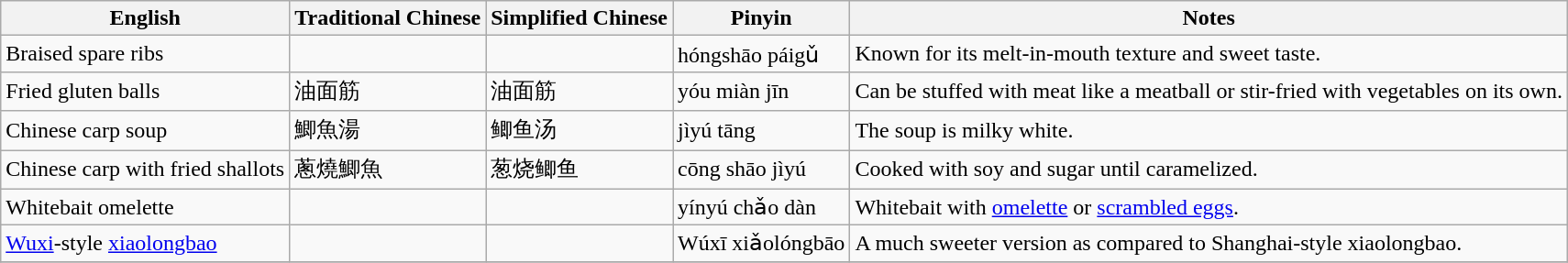<table class="wikitable">
<tr>
<th>English</th>
<th>Traditional Chinese</th>
<th>Simplified Chinese</th>
<th>Pinyin</th>
<th>Notes</th>
</tr>
<tr>
<td>Braised spare ribs</td>
<td></td>
<td></td>
<td>hóngshāo páigǔ</td>
<td>Known for its melt-in-mouth texture and sweet taste.</td>
</tr>
<tr>
<td>Fried gluten balls</td>
<td>油面筋</td>
<td>油面筋</td>
<td>yóu miàn jīn</td>
<td>Can be stuffed with meat like a meatball or stir-fried with vegetables on its own.</td>
</tr>
<tr>
<td>Chinese carp soup</td>
<td>鯽魚湯</td>
<td>鲫鱼汤</td>
<td>jìyú tāng</td>
<td>The soup is milky white.</td>
</tr>
<tr>
<td>Chinese carp with fried shallots</td>
<td>蔥燒鯽魚</td>
<td>葱烧鲫鱼</td>
<td>cōng shāo jìyú</td>
<td>Cooked with soy and sugar until caramelized.</td>
</tr>
<tr>
<td>Whitebait omelette</td>
<td></td>
<td></td>
<td>yínyú chǎo dàn</td>
<td>Whitebait with <a href='#'>omelette</a> or <a href='#'>scrambled eggs</a>.</td>
</tr>
<tr>
<td><a href='#'>Wuxi</a>-style <a href='#'>xiaolongbao</a></td>
<td></td>
<td></td>
<td>Wúxī xiǎolóngbāo</td>
<td>A much sweeter version as compared to Shanghai-style xiaolongbao.</td>
</tr>
<tr>
</tr>
</table>
